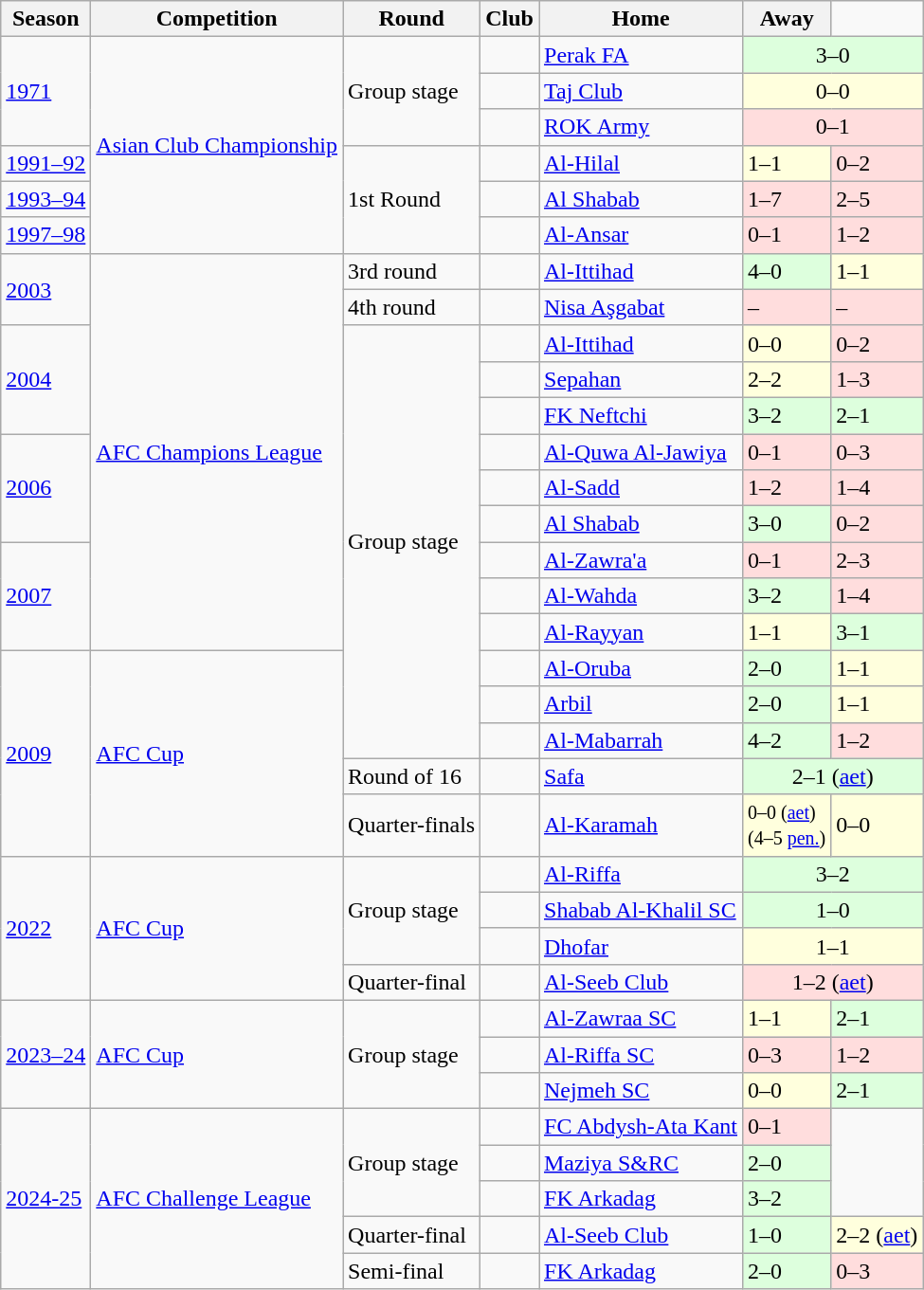<table class="wikitable">
<tr>
<th>Season</th>
<th>Competition</th>
<th>Round</th>
<th>Club</th>
<th>Home</th>
<th>Away</th>
</tr>
<tr>
<td rowspan="3"><a href='#'>1971</a></td>
<td rowspan="6"><a href='#'>Asian Club Championship</a></td>
<td rowspan="3">Group stage</td>
<td></td>
<td><a href='#'>Perak FA</a></td>
<td colspan="2" align=center  bgcolor="#ddffdd">3–0</td>
</tr>
<tr>
<td></td>
<td><a href='#'>Taj Club</a></td>
<td colspan="2" align=center  bgcolor="#ffffdd">0–0</td>
</tr>
<tr>
<td></td>
<td><a href='#'>ROK Army</a></td>
<td colspan="2" align=center  bgcolor="#ffdddd">0–1</td>
</tr>
<tr>
<td><a href='#'>1991–92</a></td>
<td rowspan="3">1st Round</td>
<td></td>
<td><a href='#'>Al-Hilal</a></td>
<td bgcolor="#ffffdd">1–1</td>
<td bgcolor="#ffdddd">0–2</td>
</tr>
<tr>
<td><a href='#'>1993–94</a></td>
<td></td>
<td><a href='#'>Al Shabab</a></td>
<td bgcolor="#ffdddd">1–7</td>
<td bgcolor="#ffdddd">2–5</td>
</tr>
<tr>
<td><a href='#'>1997–98</a></td>
<td></td>
<td><a href='#'>Al-Ansar</a></td>
<td bgcolor="#ffdddd">0–1</td>
<td bgcolor="#ffdddd">1–2</td>
</tr>
<tr>
<td rowspan="2"><a href='#'>2003</a></td>
<td rowspan="11"><a href='#'>AFC Champions League</a></td>
<td>3rd round</td>
<td></td>
<td><a href='#'>Al-Ittihad</a></td>
<td bgcolor="#ddffdd">4–0</td>
<td bgcolor="#ffffdd">1–1</td>
</tr>
<tr>
<td>4th round</td>
<td></td>
<td><a href='#'>Nisa Aşgabat</a></td>
<td bgcolor="#ffdddd">–</td>
<td bgcolor="#ffdddd">–</td>
</tr>
<tr>
<td rowspan="3"><a href='#'>2004</a></td>
<td rowspan="12">Group stage</td>
<td></td>
<td><a href='#'>Al-Ittihad</a></td>
<td bgcolor="#ffffdd">0–0</td>
<td bgcolor="#ffdddd">0–2</td>
</tr>
<tr>
<td></td>
<td><a href='#'>Sepahan</a></td>
<td bgcolor="#ffffdd">2–2</td>
<td bgcolor="#ffdddd">1–3</td>
</tr>
<tr>
<td></td>
<td><a href='#'>FK Neftchi</a></td>
<td bgcolor="#ddffdd">3–2</td>
<td bgcolor="#ddffdd">2–1</td>
</tr>
<tr>
<td rowspan="3"><a href='#'>2006</a></td>
<td></td>
<td><a href='#'>Al-Quwa Al-Jawiya</a></td>
<td bgcolor="#ffdddd">0–1</td>
<td bgcolor="#ffdddd">0–3</td>
</tr>
<tr>
<td></td>
<td><a href='#'>Al-Sadd</a></td>
<td bgcolor="#ffdddd">1–2</td>
<td bgcolor="#ffdddd">1–4</td>
</tr>
<tr>
<td></td>
<td><a href='#'>Al Shabab</a></td>
<td bgcolor="#ddffdd">3–0</td>
<td bgcolor="#ffdddd">0–2</td>
</tr>
<tr>
<td rowspan="3"><a href='#'>2007</a></td>
<td></td>
<td><a href='#'>Al-Zawra'a</a></td>
<td bgcolor="#ffdddd">0–1</td>
<td bgcolor="#ffdddd">2–3</td>
</tr>
<tr>
<td></td>
<td><a href='#'>Al-Wahda</a></td>
<td bgcolor="#ddffdd">3–2</td>
<td bgcolor="#ffdddd">1–4</td>
</tr>
<tr>
<td></td>
<td><a href='#'>Al-Rayyan</a></td>
<td bgcolor="#ffffdd">1–1</td>
<td bgcolor="#ddffdd">3–1</td>
</tr>
<tr>
<td rowspan="5"><a href='#'>2009</a></td>
<td rowspan="5"><a href='#'>AFC Cup</a></td>
<td></td>
<td><a href='#'>Al-Oruba</a></td>
<td bgcolor="#ddffdd">2–0</td>
<td bgcolor="#ffffdd">1–1</td>
</tr>
<tr>
<td></td>
<td><a href='#'>Arbil</a></td>
<td bgcolor="#ddffdd">2–0</td>
<td bgcolor="#ffffdd">1–1</td>
</tr>
<tr>
<td></td>
<td><a href='#'>Al-Mabarrah</a></td>
<td bgcolor="#ddffdd">4–2</td>
<td bgcolor="#ffdddd">1–2</td>
</tr>
<tr>
<td>Round of 16</td>
<td></td>
<td><a href='#'>Safa</a></td>
<td colspan="2" align=center  bgcolor="#ddffdd">2–1 (<a href='#'>aet</a>)</td>
</tr>
<tr>
<td>Quarter-finals</td>
<td></td>
<td><a href='#'>Al-Karamah</a></td>
<td bgcolor="#ffffdd"><small>0–0 (<a href='#'>aet</a>)<br>(4–5 <a href='#'>pen.</a>)</small></td>
<td bgcolor="#ffffdd">0–0</td>
</tr>
<tr>
<td rowspan="4"><a href='#'>2022</a></td>
<td rowspan="4"><a href='#'>AFC Cup</a></td>
<td rowspan="3">Group stage</td>
<td></td>
<td><a href='#'>Al-Riffa</a></td>
<td colspan="2" align="center" bgcolor="#ddffdd">3–2</td>
</tr>
<tr>
<td></td>
<td><a href='#'>Shabab Al-Khalil SC</a></td>
<td colspan="2" align="center" bgcolor="#ddffdd">1–0</td>
</tr>
<tr>
<td></td>
<td><a href='#'>Dhofar</a></td>
<td colspan="2" align="center" bgcolor="#ffffdd">1–1</td>
</tr>
<tr>
<td>Quarter-final</td>
<td></td>
<td><a href='#'>Al-Seeb Club</a></td>
<td colspan="2" align="center" bgcolor="#ffdddd">1–2 (<a href='#'>aet</a>)</td>
</tr>
<tr>
<td rowspan="3"><a href='#'>2023–24</a></td>
<td rowspan="3"><a href='#'>AFC Cup</a></td>
<td rowspan="3">Group stage</td>
<td></td>
<td><a href='#'>Al-Zawraa SC</a></td>
<td bgcolor="#ffffdd">1–1</td>
<td bgcolor="#ddffdd">2–1</td>
</tr>
<tr>
<td></td>
<td><a href='#'>Al-Riffa SC</a></td>
<td bgcolor="#ffdddd">0–3</td>
<td bgcolor="#ffdddd">1–2</td>
</tr>
<tr>
<td></td>
<td><a href='#'>Nejmeh SC</a></td>
<td bgcolor="#ffffdd">0–0</td>
<td bgcolor="#ddffdd">2–1</td>
</tr>
<tr>
<td rowspan="5"><a href='#'>2024-25</a></td>
<td rowspan="5"><a href='#'>AFC Challenge League</a></td>
<td rowspan="3">Group stage</td>
<td></td>
<td><a href='#'>FC Abdysh-Ata Kant</a></td>
<td bgcolor="#ffdddd">0–1</td>
</tr>
<tr>
<td></td>
<td><a href='#'>Maziya S&RC</a></td>
<td bgcolor="#ddffdd">2–0</td>
</tr>
<tr>
<td></td>
<td><a href='#'>FK Arkadag</a></td>
<td bgcolor="#ddffdd">3–2</td>
</tr>
<tr>
<td>Quarter-final</td>
<td></td>
<td><a href='#'>Al-Seeb Club</a></td>
<td bgcolor="#ddffdd">1–0</td>
<td bgcolor="#ffffdd">2–2 (<a href='#'>aet</a>)</td>
</tr>
<tr>
<td>Semi-final</td>
<td></td>
<td><a href='#'>FK Arkadag</a></td>
<td bgcolor="#ddffdd">2–0</td>
<td bgcolor="#ffdddd">0–3</td>
</tr>
</table>
